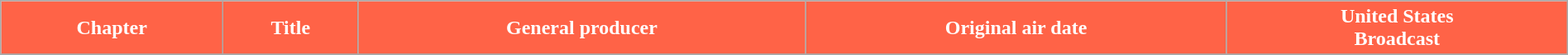<table class="wikitable plainrowheaders" style="width: 100%; margin-right: 0;">
<tr>
<th style="background: Tomato; color: #ffffff;">Chapter</th>
<th style="background: Tomato; color: #ffffff;">Title</th>
<th style="background: Tomato; color: #ffffff;">General producer</th>
<th style="background: Tomato; color: #ffffff;">Original air date</th>
<th style="background: Tomato; color: #ffffff;">United States <br>Broadcast</th>
</tr>
<tr>
</tr>
</table>
